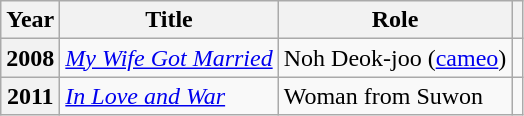<table class="wikitable plainrowheaders sortable">
<tr>
<th scope="col">Year</th>
<th scope="col">Title</th>
<th scope="col">Role</th>
<th scope="col" class="unsortable"></th>
</tr>
<tr>
<th scope="row">2008</th>
<td><em><a href='#'>My Wife Got Married</a></em></td>
<td>Noh Deok-joo (<a href='#'>cameo</a>)</td>
<td style="text-align:center"></td>
</tr>
<tr>
<th scope="row">2011</th>
<td><em><a href='#'>In Love and War</a></em></td>
<td>Woman from Suwon</td>
<td style="text-align:center"></td>
</tr>
</table>
